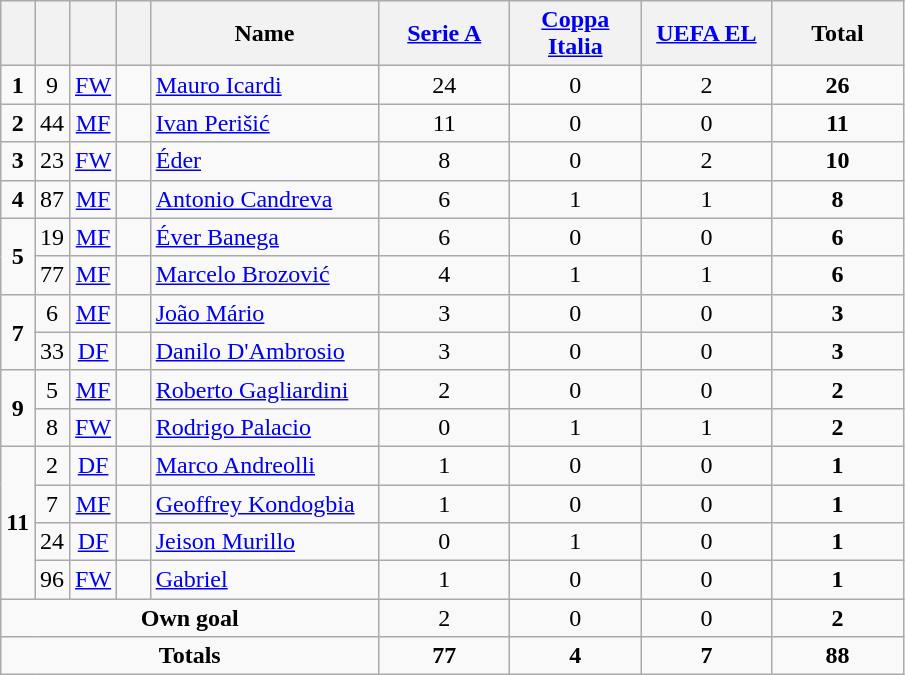<table class="wikitable" style="text-align:center">
<tr>
<th width=15></th>
<th width=15></th>
<th width=15></th>
<th width=15></th>
<th width=145>Name</th>
<th width=80><a href='#'>Serie A</a></th>
<th width=80><a href='#'>Coppa Italia</a></th>
<th width=80><a href='#'>UEFA EL</a></th>
<th width=80>Total</th>
</tr>
<tr>
<td><strong>1</strong></td>
<td>9</td>
<td><a href='#'>FW</a></td>
<td></td>
<td align=left><a href='#'>Mauro Icardi</a></td>
<td>24</td>
<td>0</td>
<td>2</td>
<td><strong>26</strong></td>
</tr>
<tr>
<td><strong>2</strong></td>
<td>44</td>
<td><a href='#'>MF</a></td>
<td></td>
<td align=left><a href='#'>Ivan Perišić</a></td>
<td>11</td>
<td>0</td>
<td>0</td>
<td><strong>11</strong></td>
</tr>
<tr>
<td><strong>3</strong></td>
<td>23</td>
<td><a href='#'>FW</a></td>
<td></td>
<td align=left><a href='#'>Éder</a></td>
<td>8</td>
<td>0</td>
<td>2</td>
<td><strong>10</strong></td>
</tr>
<tr>
<td><strong>4</strong></td>
<td>87</td>
<td><a href='#'>MF</a></td>
<td></td>
<td align=left><a href='#'>Antonio Candreva</a></td>
<td>6</td>
<td>1</td>
<td>1</td>
<td><strong>8</strong></td>
</tr>
<tr>
<td rowspan=2><strong>5</strong></td>
<td>19</td>
<td><a href='#'>MF</a></td>
<td></td>
<td align=left><a href='#'>Éver Banega</a></td>
<td>6</td>
<td>0</td>
<td>0</td>
<td><strong>6</strong></td>
</tr>
<tr>
<td>77</td>
<td><a href='#'>MF</a></td>
<td></td>
<td align=left><a href='#'>Marcelo Brozović</a></td>
<td>4</td>
<td>1</td>
<td>1</td>
<td><strong>6</strong></td>
</tr>
<tr>
<td rowspan=2><strong>7</strong></td>
<td>6</td>
<td><a href='#'>MF</a></td>
<td></td>
<td align=left><a href='#'>João Mário</a></td>
<td>3</td>
<td>0</td>
<td>0</td>
<td><strong>3</strong></td>
</tr>
<tr>
<td>33</td>
<td><a href='#'>DF</a></td>
<td></td>
<td align=left><a href='#'>Danilo D'Ambrosio</a></td>
<td>3</td>
<td>0</td>
<td>0</td>
<td><strong>3</strong></td>
</tr>
<tr>
<td rowspan=2><strong>9</strong></td>
<td>5</td>
<td><a href='#'>MF</a></td>
<td></td>
<td align=left><a href='#'>Roberto Gagliardini</a></td>
<td>2</td>
<td>0</td>
<td>0</td>
<td><strong>2</strong></td>
</tr>
<tr>
<td>8</td>
<td><a href='#'>FW</a></td>
<td></td>
<td align=left><a href='#'>Rodrigo Palacio</a></td>
<td>0</td>
<td>1</td>
<td>1</td>
<td><strong>2</strong></td>
</tr>
<tr>
<td rowspan=4><strong>11</strong></td>
<td>2</td>
<td><a href='#'>DF</a></td>
<td></td>
<td align=left><a href='#'>Marco Andreolli</a></td>
<td>1</td>
<td>0</td>
<td>0</td>
<td><strong>1</strong></td>
</tr>
<tr '>
<td>7</td>
<td><a href='#'>MF</a></td>
<td></td>
<td align=left><a href='#'>Geoffrey Kondogbia</a></td>
<td>1</td>
<td>0</td>
<td>0</td>
<td><strong>1</strong></td>
</tr>
<tr>
<td>24</td>
<td><a href='#'>DF</a></td>
<td></td>
<td align=left><a href='#'>Jeison Murillo</a></td>
<td>0</td>
<td>1</td>
<td>0</td>
<td><strong>1</strong></td>
</tr>
<tr>
<td>96</td>
<td><a href='#'>FW</a></td>
<td></td>
<td align=left><a href='#'>Gabriel</a></td>
<td>1</td>
<td>0</td>
<td>0</td>
<td><strong>1</strong></td>
</tr>
<tr>
<td colspan=5><strong>Own goal</strong></td>
<td>2</td>
<td>0</td>
<td>0</td>
<td><strong>2</strong></td>
</tr>
<tr>
<td colspan=5><strong>Totals</strong></td>
<td><strong>77</strong></td>
<td><strong>4</strong></td>
<td><strong>7</strong></td>
<td><strong>88</strong></td>
</tr>
</table>
